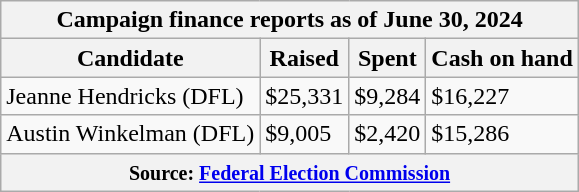<table class="wikitable sortable">
<tr>
<th colspan=4>Campaign finance reports as of June 30, 2024</th>
</tr>
<tr style="text-align:center;">
<th>Candidate</th>
<th>Raised</th>
<th>Spent</th>
<th>Cash on hand</th>
</tr>
<tr>
<td>Jeanne Hendricks (DFL)</td>
<td>$25,331</td>
<td>$9,284</td>
<td>$16,227</td>
</tr>
<tr>
<td>Austin Winkelman (DFL)</td>
<td>$9,005</td>
<td>$2,420</td>
<td>$15,286</td>
</tr>
<tr>
<th colspan="4"><small>Source: <a href='#'>Federal Election Commission</a></small></th>
</tr>
</table>
